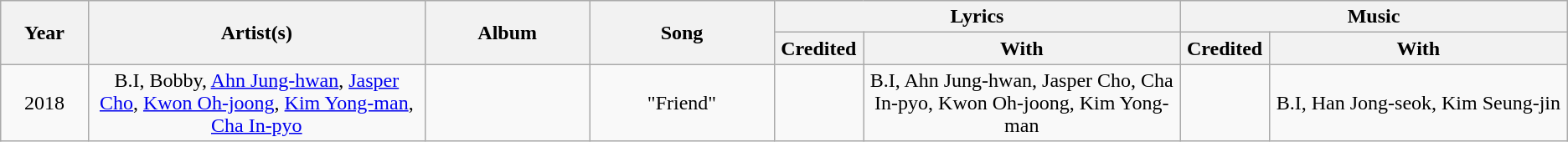<table class="wikitable" style="text-align:center;">
<tr>
<th rowspan="2" style="width:4em;">Year</th>
<th rowspan="2" style="width:17em;">Artist(s)</th>
<th rowspan="2" style="width:8em;">Album</th>
<th rowspan="2" style="width:9em;">Song</th>
<th colspan="2" style="width:4em;">Lyrics</th>
<th colspan="2" style="width:4em;">Music</th>
</tr>
<tr>
<th style="width:4em;">Credited</th>
<th style="width:16em;">With</th>
<th style="width:4em;">Credited</th>
<th style="width:15em;">With</th>
</tr>
<tr>
<td>2018</td>
<td>B.I, Bobby, <a href='#'>Ahn Jung-hwan</a>, <a href='#'>Jasper Cho</a>, <a href='#'>Kwon Oh-joong</a>, <a href='#'>Kim Yong-man</a>, <a href='#'>Cha In-pyo</a></td>
<td></td>
<td>"Friend"</td>
<td></td>
<td>B.I, Ahn Jung-hwan, Jasper Cho, Cha In-pyo, Kwon Oh-joong, Kim Yong-man</td>
<td></td>
<td>B.I, Han Jong-seok, Kim Seung-jin</td>
</tr>
</table>
